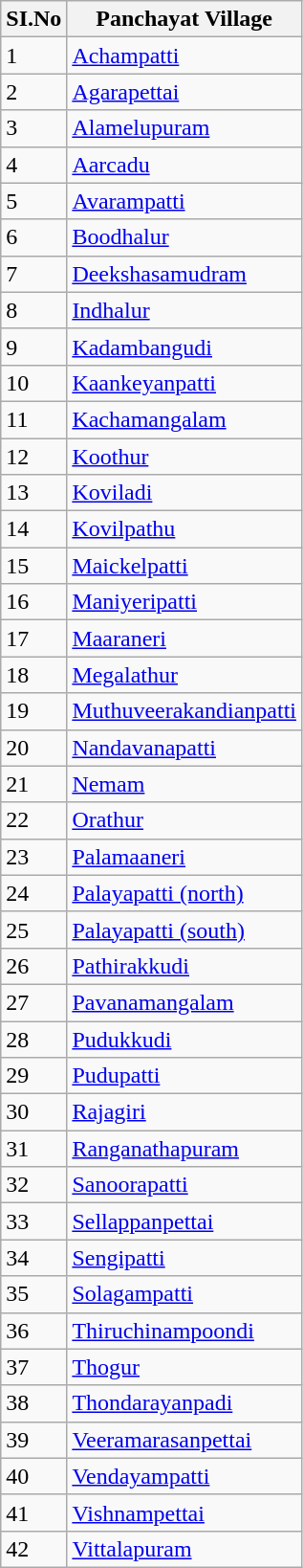<table class="wikitable sortable">
<tr>
<th>SI.No</th>
<th>Panchayat Village</th>
</tr>
<tr>
<td>1</td>
<td><a href='#'>Achampatti</a></td>
</tr>
<tr>
<td>2</td>
<td><a href='#'>Agarapettai</a></td>
</tr>
<tr>
<td>3</td>
<td><a href='#'>Alamelupuram</a></td>
</tr>
<tr>
<td>4</td>
<td><a href='#'>Aarcadu</a></td>
</tr>
<tr>
<td>5</td>
<td><a href='#'>Avarampatti</a></td>
</tr>
<tr>
<td>6</td>
<td><a href='#'>Boodhalur</a></td>
</tr>
<tr>
<td>7</td>
<td><a href='#'>Deekshasamudram</a></td>
</tr>
<tr>
<td>8</td>
<td><a href='#'>Indhalur</a></td>
</tr>
<tr>
<td>9</td>
<td><a href='#'>Kadambangudi</a></td>
</tr>
<tr>
<td>10</td>
<td><a href='#'>Kaankeyanpatti</a></td>
</tr>
<tr>
<td>11</td>
<td><a href='#'>Kachamangalam</a></td>
</tr>
<tr>
<td>12</td>
<td><a href='#'>Koothur</a></td>
</tr>
<tr>
<td>13</td>
<td><a href='#'>Koviladi</a></td>
</tr>
<tr>
<td>14</td>
<td><a href='#'>Kovilpathu</a></td>
</tr>
<tr>
<td>15</td>
<td><a href='#'>Maickelpatti</a></td>
</tr>
<tr>
<td>16</td>
<td><a href='#'>Maniyeripatti</a></td>
</tr>
<tr>
<td>17</td>
<td><a href='#'>Maaraneri</a></td>
</tr>
<tr>
<td>18</td>
<td><a href='#'>Megalathur</a></td>
</tr>
<tr>
<td>19</td>
<td><a href='#'>Muthuveerakandianpatti</a></td>
</tr>
<tr>
<td>20</td>
<td><a href='#'>Nandavanapatti</a></td>
</tr>
<tr>
<td>21</td>
<td><a href='#'>Nemam</a></td>
</tr>
<tr>
<td>22</td>
<td><a href='#'>Orathur</a></td>
</tr>
<tr>
<td>23</td>
<td><a href='#'>Palamaaneri</a></td>
</tr>
<tr>
<td>24</td>
<td><a href='#'>Palayapatti (north)</a></td>
</tr>
<tr>
<td>25</td>
<td><a href='#'>Palayapatti (south)</a></td>
</tr>
<tr>
<td>26</td>
<td><a href='#'>Pathirakkudi</a></td>
</tr>
<tr>
<td>27</td>
<td><a href='#'>Pavanamangalam</a></td>
</tr>
<tr>
<td>28</td>
<td><a href='#'>Pudukkudi</a></td>
</tr>
<tr>
<td>29</td>
<td><a href='#'>Pudupatti</a></td>
</tr>
<tr>
<td>30</td>
<td><a href='#'>Rajagiri</a></td>
</tr>
<tr rayanthur>
<td>31</td>
<td><a href='#'>Ranganathapuram</a></td>
</tr>
<tr>
<td>32</td>
<td><a href='#'>Sanoorapatti</a></td>
</tr>
<tr>
<td>33</td>
<td><a href='#'>Sellappanpettai</a></td>
</tr>
<tr>
<td>34</td>
<td><a href='#'>Sengipatti</a></td>
</tr>
<tr>
<td>35</td>
<td><a href='#'>Solagampatti</a></td>
</tr>
<tr>
<td>36</td>
<td><a href='#'>Thiruchinampoondi</a></td>
</tr>
<tr>
<td>37</td>
<td><a href='#'>Thogur</a></td>
</tr>
<tr>
<td>38</td>
<td><a href='#'>Thondarayanpadi</a></td>
</tr>
<tr>
<td>39</td>
<td><a href='#'>Veeramarasanpettai</a></td>
</tr>
<tr>
<td>40</td>
<td><a href='#'>Vendayampatti</a></td>
</tr>
<tr>
<td>41</td>
<td><a href='#'>Vishnampettai</a></td>
</tr>
<tr>
<td>42</td>
<td><a href='#'>Vittalapuram</a></td>
</tr>
</table>
